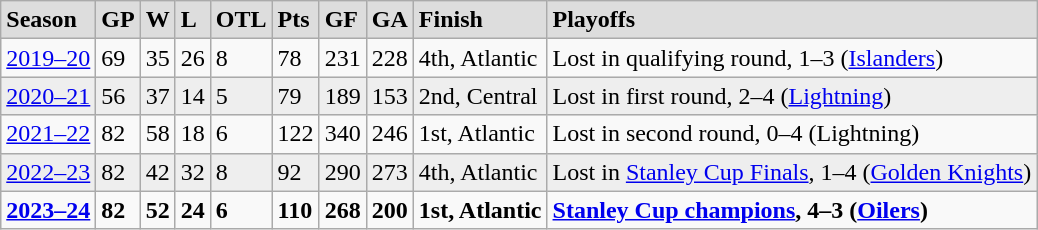<table class="wikitable">
<tr style="font-weight:bold; background-color:#dddddd;">
<td>Season</td>
<td>GP</td>
<td>W</td>
<td>L</td>
<td>OTL</td>
<td>Pts</td>
<td>GF</td>
<td>GA</td>
<td>Finish</td>
<td>Playoffs</td>
</tr>
<tr>
<td><a href='#'>2019–20</a></td>
<td>69</td>
<td>35</td>
<td>26</td>
<td>8</td>
<td>78</td>
<td>231</td>
<td>228</td>
<td>4th, Atlantic</td>
<td>Lost in qualifying round, 1–3 (<a href='#'>Islanders</a>)</td>
</tr>
<tr style="background:#eee;">
<td><a href='#'>2020–21</a></td>
<td>56</td>
<td>37</td>
<td>14</td>
<td>5</td>
<td>79</td>
<td>189</td>
<td>153</td>
<td>2nd, Central</td>
<td>Lost in first round, 2–4 (<a href='#'>Lightning</a>)</td>
</tr>
<tr>
<td><a href='#'>2021–22</a></td>
<td>82</td>
<td>58</td>
<td>18</td>
<td>6</td>
<td>122</td>
<td>340</td>
<td>246</td>
<td>1st, Atlantic</td>
<td>Lost in second round, 0–4 (Lightning)</td>
</tr>
<tr style="background:#eee;">
<td><a href='#'>2022–23</a></td>
<td>82</td>
<td>42</td>
<td>32</td>
<td>8</td>
<td>92</td>
<td>290</td>
<td>273</td>
<td>4th, Atlantic</td>
<td>Lost in <a href='#'>Stanley Cup Finals</a>, 1–4 (<a href='#'>Golden Knights</a>)</td>
</tr>
<tr style="font-weight:bold;">
<td><a href='#'>2023–24</a></td>
<td>82</td>
<td>52</td>
<td>24</td>
<td>6</td>
<td>110</td>
<td>268</td>
<td>200</td>
<td>1st, Atlantic</td>
<td><a href='#'>Stanley Cup champions</a>, 4–3 (<a href='#'>Oilers</a>)</td>
</tr>
</table>
